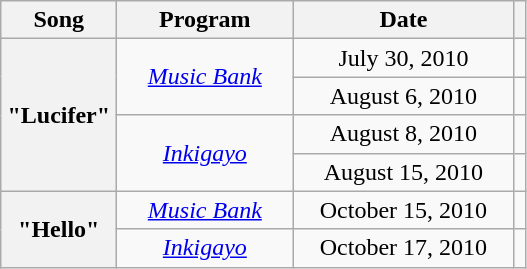<table class="wikitable sortable plainrowheaders" style="text-align:center">
<tr>
<th scope="col" width="70">Song</th>
<th scope="col" width="110">Program</th>
<th scope="col" width="140">Date</th>
<th scope="col" class="unsortable"></th>
</tr>
<tr>
<th scope="row" rowspan="4">"Lucifer"</th>
<td rowspan="2"><em><a href='#'>Music Bank</a></em></td>
<td>July 30, 2010</td>
<td></td>
</tr>
<tr>
<td>August 6, 2010</td>
<td></td>
</tr>
<tr>
<td rowspan="2"><em><a href='#'>Inkigayo</a></em></td>
<td>August 8, 2010</td>
<td></td>
</tr>
<tr>
<td>August 15, 2010</td>
<td></td>
</tr>
<tr>
<th scope="row" rowspan="2">"Hello"</th>
<td><em><a href='#'>Music Bank</a></em></td>
<td>October 15, 2010</td>
<td></td>
</tr>
<tr>
<td><em><a href='#'>Inkigayo</a></em></td>
<td>October 17, 2010</td>
<td></td>
</tr>
</table>
